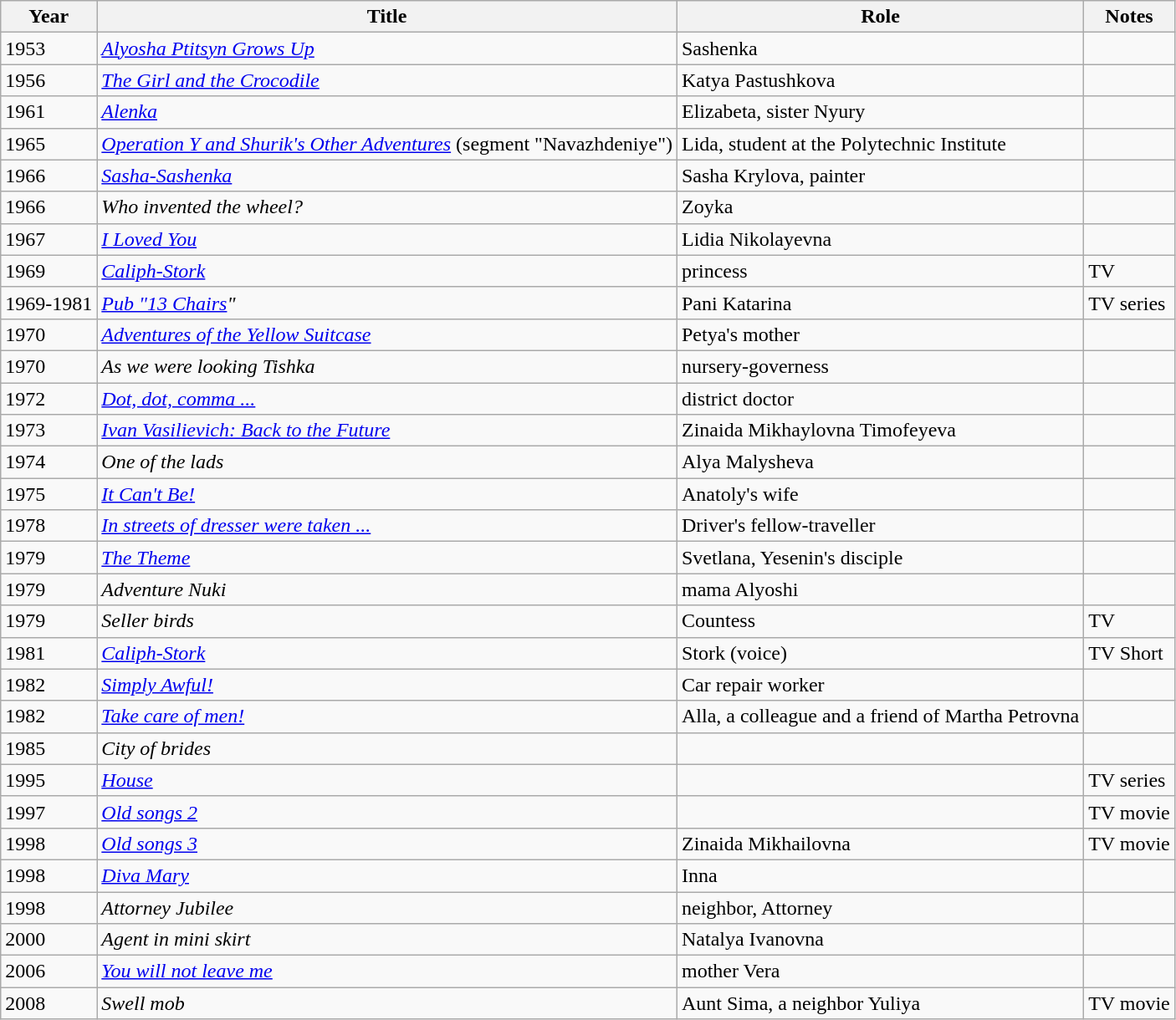<table class="wikitable sortable">
<tr>
<th>Year</th>
<th>Title</th>
<th>Role</th>
<th>Notes</th>
</tr>
<tr>
<td>1953</td>
<td><em><a href='#'>Alyosha Ptitsyn Grows Up</a></em></td>
<td>Sashenka</td>
<td></td>
</tr>
<tr>
<td>1956</td>
<td><em><a href='#'>The Girl and the Crocodile</a></em></td>
<td>Katya Pastushkova</td>
<td></td>
</tr>
<tr>
<td>1961</td>
<td><em><a href='#'>Alenka</a></em></td>
<td>Elizabeta, sister Nyury</td>
<td></td>
</tr>
<tr>
<td>1965</td>
<td><em><a href='#'>Operation Y and Shurik's Other Adventures</a></em> (segment "Navazhdeniye")</td>
<td>Lida, student at the Polytechnic Institute</td>
<td></td>
</tr>
<tr>
<td>1966</td>
<td><em><a href='#'>Sasha-Sashenka</a></em></td>
<td>Sasha Krylova, painter</td>
<td></td>
</tr>
<tr>
<td>1966</td>
<td><em>Who invented the wheel?</em></td>
<td>Zoyka</td>
<td></td>
</tr>
<tr>
<td>1967</td>
<td><em><a href='#'>I Loved You</a></em></td>
<td>Lidia Nikolayevna</td>
<td></td>
</tr>
<tr>
<td>1969</td>
<td><em><a href='#'>Caliph-Stork</a></em></td>
<td>princess</td>
<td>TV</td>
</tr>
<tr>
<td>1969-1981</td>
<td><em><a href='#'>Pub "13 Chairs</a>"</em></td>
<td>Pani Katarina</td>
<td>TV series</td>
</tr>
<tr>
<td>1970</td>
<td><em><a href='#'>Adventures of the Yellow Suitcase</a></em></td>
<td>Petya's mother</td>
</tr>
<tr>
<td>1970</td>
<td><em>As we were looking Tishka</em></td>
<td>nursery-governess</td>
<td></td>
</tr>
<tr>
<td>1972</td>
<td><em><a href='#'>Dot, dot, comma ...</a></em></td>
<td>district doctor</td>
<td></td>
</tr>
<tr>
<td>1973</td>
<td><em><a href='#'>Ivan Vasilievich: Back to the Future</a></em></td>
<td>Zinaida Mikhaylovna Timofeyeva</td>
<td></td>
</tr>
<tr>
<td>1974</td>
<td><em>One of the lads</em></td>
<td>Alya Malysheva</td>
<td></td>
</tr>
<tr>
<td>1975</td>
<td><em><a href='#'>It Can't Be!</a></em></td>
<td>Anatoly's wife</td>
<td></td>
</tr>
<tr>
<td>1978</td>
<td><em><a href='#'>In streets of dresser were taken ...</a></em></td>
<td>Driver's fellow-traveller</td>
<td></td>
</tr>
<tr>
<td>1979</td>
<td><em><a href='#'>The Theme</a></em></td>
<td>Svetlana, Yesenin's disciple</td>
<td></td>
</tr>
<tr>
<td>1979</td>
<td><em>Adventure Nuki</em></td>
<td>mama Alyoshi</td>
<td></td>
</tr>
<tr>
<td>1979</td>
<td><em>Seller birds</em></td>
<td>Countess</td>
<td>TV</td>
</tr>
<tr>
<td>1981</td>
<td><em><a href='#'>Caliph-Stork</a></em></td>
<td>Stork (voice)</td>
<td>TV Short</td>
</tr>
<tr>
<td>1982</td>
<td><em><a href='#'>Simply Awful!</a></em></td>
<td>Car repair worker</td>
<td></td>
</tr>
<tr>
<td>1982</td>
<td><em><a href='#'>Take care of men!</a></em></td>
<td>Alla, a colleague and a friend of Martha Petrovna</td>
<td></td>
</tr>
<tr>
<td>1985</td>
<td><em>City of brides</em></td>
<td></td>
<td></td>
</tr>
<tr>
<td>1995</td>
<td><em><a href='#'>House</a></em></td>
<td></td>
<td>TV series</td>
</tr>
<tr>
<td>1997</td>
<td><em><a href='#'>Old songs 2</a></em></td>
<td></td>
<td>TV movie</td>
</tr>
<tr>
<td>1998</td>
<td><em><a href='#'>Old songs 3</a></em></td>
<td>Zinaida Mikhailovna</td>
<td>TV movie</td>
</tr>
<tr>
<td>1998</td>
<td><em><a href='#'>Diva Mary</a></em></td>
<td>Inna</td>
<td></td>
</tr>
<tr>
<td>1998</td>
<td><em>Attorney Jubilee </em></td>
<td>neighbor, Attorney</td>
<td></td>
</tr>
<tr>
<td>2000</td>
<td><em>Agent in mini skirt</em></td>
<td>Natalya Ivanovna</td>
<td></td>
</tr>
<tr>
<td>2006</td>
<td><em><a href='#'>You will not leave me</a></em></td>
<td>mother Vera</td>
<td></td>
</tr>
<tr>
<td>2008</td>
<td><em>Swell mob</em></td>
<td>Aunt Sima, a neighbor Yuliya</td>
<td>TV movie</td>
</tr>
</table>
